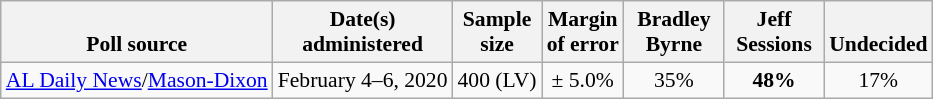<table class="wikitable" style="font-size:90%;text-align:center;">
<tr valign=bottom>
<th>Poll source</th>
<th>Date(s)<br>administered</th>
<th>Sample<br>size</th>
<th>Margin<br>of error</th>
<th style="width:60px;">Bradley<br>Byrne</th>
<th style="width:60px;">Jeff<br>Sessions</th>
<th>Undecided</th>
</tr>
<tr>
<td style="text-align:left;"><a href='#'>AL Daily News</a>/<a href='#'>Mason-Dixon</a></td>
<td>February 4–6, 2020</td>
<td>400 (LV)</td>
<td>± 5.0%</td>
<td>35%</td>
<td><strong>48%</strong></td>
<td>17%</td>
</tr>
</table>
